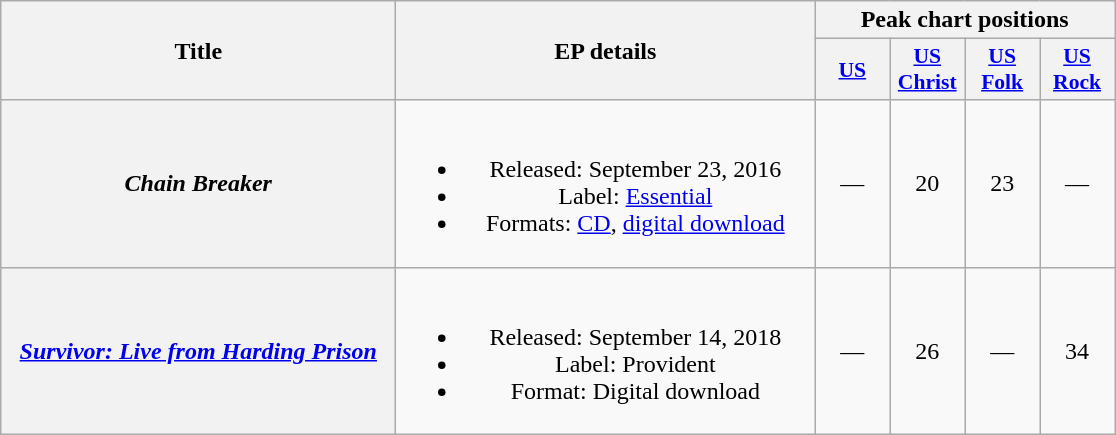<table class="wikitable plainrowheaders" style="text-align:center;">
<tr>
<th scope="col" rowspan="2" style="width:16em;">Title</th>
<th scope="col" rowspan="2" style="width:17em;">EP details</th>
<th colspan="4" scope="col">Peak chart positions</th>
</tr>
<tr>
<th style="width:3em; font-size:90%"><a href='#'>US</a></th>
<th style="width:3em; font-size:90%"><a href='#'>US<br>Christ</a><br></th>
<th style="width:3em; font-size:90%"><a href='#'>US<br>Folk</a><br></th>
<th style="width:3em; font-size:90%"><a href='#'>US<br>Rock</a><br></th>
</tr>
<tr>
<th scope="row"><em>Chain Breaker</em></th>
<td><br><ul><li>Released: September 23, 2016</li><li>Label: <a href='#'>Essential</a></li><li>Formats: <a href='#'>CD</a>, <a href='#'>digital download</a></li></ul></td>
<td>—</td>
<td>20</td>
<td>23</td>
<td>—</td>
</tr>
<tr>
<th scope="row"><em><a href='#'>Survivor: Live from Harding Prison</a></em></th>
<td><br><ul><li>Released: September 14, 2018</li><li>Label: Provident</li><li>Format: Digital download</li></ul></td>
<td>—</td>
<td>26</td>
<td>—</td>
<td>34</td>
</tr>
</table>
